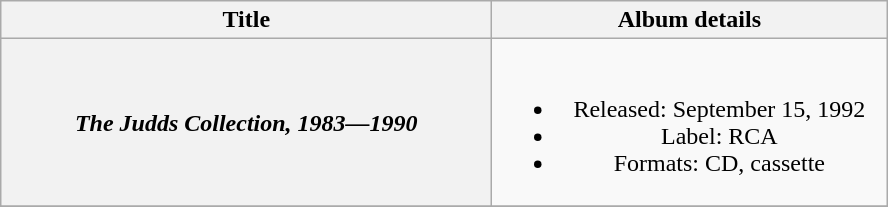<table class="wikitable plainrowheaders" style="text-align:center;">
<tr>
<th scope="col" style="width:20em;">Title</th>
<th scope="col" style="width:16em;">Album details</th>
</tr>
<tr>
<th scope="row"><em>The Judds Collection, 1983—1990</em></th>
<td><br><ul><li>Released: September 15, 1992</li><li>Label: RCA</li><li>Formats: CD, cassette</li></ul></td>
</tr>
<tr>
</tr>
</table>
